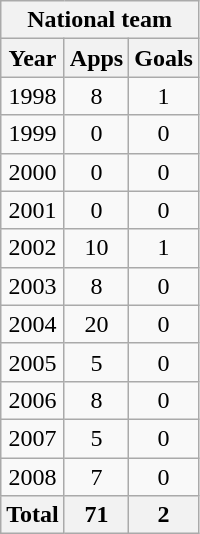<table class="wikitable" style="text-align:center">
<tr>
<th colspan=3>National team</th>
</tr>
<tr>
<th>Year</th>
<th>Apps</th>
<th>Goals</th>
</tr>
<tr>
<td>1998</td>
<td>8</td>
<td>1</td>
</tr>
<tr>
<td>1999</td>
<td>0</td>
<td>0</td>
</tr>
<tr>
<td>2000</td>
<td>0</td>
<td>0</td>
</tr>
<tr>
<td>2001</td>
<td>0</td>
<td>0</td>
</tr>
<tr>
<td>2002</td>
<td>10</td>
<td>1</td>
</tr>
<tr>
<td>2003</td>
<td>8</td>
<td>0</td>
</tr>
<tr>
<td>2004</td>
<td>20</td>
<td>0</td>
</tr>
<tr>
<td>2005</td>
<td>5</td>
<td>0</td>
</tr>
<tr>
<td>2006</td>
<td>8</td>
<td>0</td>
</tr>
<tr>
<td>2007</td>
<td>5</td>
<td>0</td>
</tr>
<tr>
<td>2008</td>
<td>7</td>
<td>0</td>
</tr>
<tr>
<th>Total</th>
<th>71</th>
<th>2</th>
</tr>
</table>
